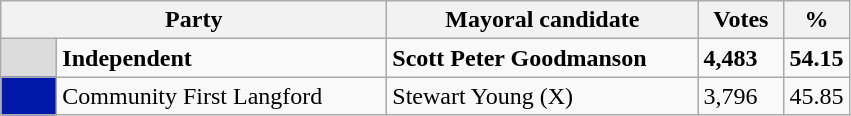<table class="wikitable">
<tr>
<th width="250px" colspan="2">Party</th>
<th width="200px">Mayoral candidate</th>
<th width="50px">Votes</th>
<th width="30px">%</th>
</tr>
<tr>
<td style="background:gainsboro" width="30px"> </td>
<td><strong>Independent</strong></td>
<td><strong>Scott Peter Goodmanson</strong> </td>
<td><strong>4,483</strong></td>
<td><strong>54.15</strong></td>
</tr>
<tr>
<td style="background:#0018AA;" width="30px"> </td>
<td>Community First Langford</td>
<td>Stewart Young (X)</td>
<td>3,796</td>
<td>45.85</td>
</tr>
</table>
